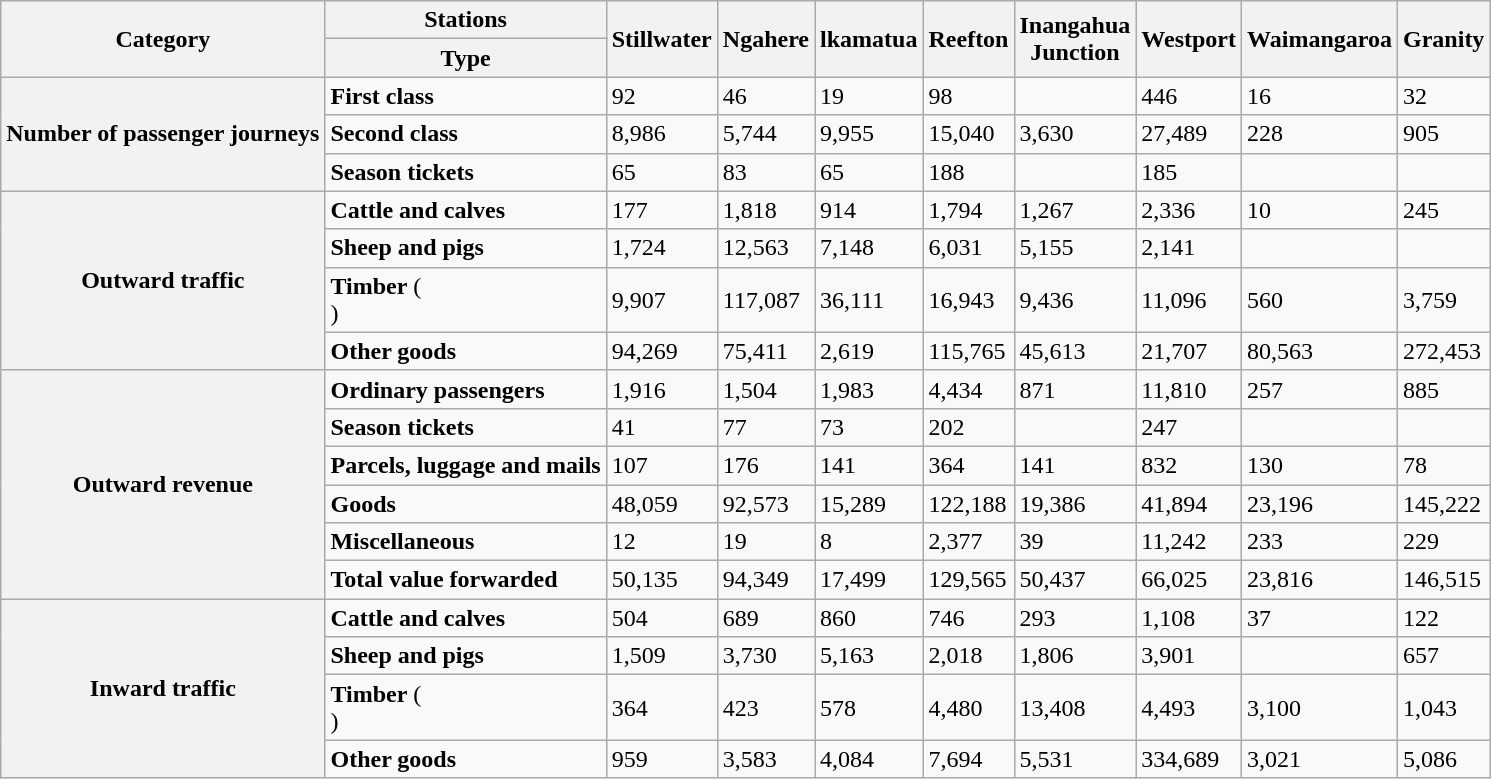<table class="wikitable sortable mw-collapsible">
<tr>
<th rowspan="2">Category</th>
<th>Stations </th>
<th rowspan="2">Stillwater</th>
<th rowspan="2">Ngahere</th>
<th rowspan="2">lkamatua</th>
<th rowspan="2">Reefton</th>
<th rowspan="2">Inangahua<br>Junction</th>
<th rowspan="2">Westport</th>
<th rowspan="2">Waimangaroa</th>
<th rowspan="2">Granity</th>
</tr>
<tr>
<th>Type</th>
</tr>
<tr>
<th rowspan="3">Number of passenger journeys</th>
<td align=left><strong>First class</strong></td>
<td>92</td>
<td>46</td>
<td>19</td>
<td>98</td>
<td></td>
<td>446</td>
<td>16</td>
<td>32</td>
</tr>
<tr>
<td align=left><strong>Second class</strong></td>
<td>8,986</td>
<td>5,744</td>
<td>9,955</td>
<td>15,040</td>
<td>3,630</td>
<td>27,489</td>
<td>228</td>
<td>905</td>
</tr>
<tr>
<td align=left><strong>Season tickets</strong></td>
<td>65</td>
<td>83</td>
<td>65</td>
<td>188</td>
<td></td>
<td>185</td>
<td></td>
<td></td>
</tr>
<tr>
<th rowspan="4">Outward traffic</th>
<td align=left><strong>Cattle and calves</strong></td>
<td>177</td>
<td>1,818</td>
<td>914</td>
<td>1,794</td>
<td>1,267</td>
<td>2,336</td>
<td>10</td>
<td>245</td>
</tr>
<tr>
<td align=left><strong>Sheep and pigs</strong></td>
<td>1,724</td>
<td>12,563</td>
<td>7,148</td>
<td>6,031</td>
<td>5,155</td>
<td>2,141</td>
<td></td>
<td></td>
</tr>
<tr>
<td align=left><strong>Timber</strong> (<br>)</td>
<td>9,907</td>
<td>117,087</td>
<td>36,111</td>
<td>16,943</td>
<td>9,436</td>
<td>11,096</td>
<td>560</td>
<td>3,759</td>
</tr>
<tr>
<td align=left><strong>Other goods</strong></td>
<td>94,269</td>
<td>75,411</td>
<td>2,619</td>
<td>115,765</td>
<td>45,613</td>
<td>21,707</td>
<td>80,563</td>
<td>272,453</td>
</tr>
<tr>
<th rowspan="6">Outward revenue<br></th>
<td align=left><strong>Ordinary passengers</strong></td>
<td>1,916</td>
<td>1,504</td>
<td>1,983</td>
<td>4,434</td>
<td>871</td>
<td>11,810</td>
<td>257</td>
<td>885</td>
</tr>
<tr>
<td align=left><strong>Season tickets</strong></td>
<td>41</td>
<td>77</td>
<td>73</td>
<td>202</td>
<td></td>
<td>247</td>
<td></td>
<td></td>
</tr>
<tr>
<td align=left><strong>Parcels, luggage and mails</strong></td>
<td>107</td>
<td>176</td>
<td>141</td>
<td>364</td>
<td>141</td>
<td>832</td>
<td>130</td>
<td>78</td>
</tr>
<tr>
<td align=left><strong>Goods</strong></td>
<td>48,059</td>
<td>92,573</td>
<td>15,289</td>
<td>122,188</td>
<td>19,386</td>
<td>41,894</td>
<td>23,196</td>
<td>145,222</td>
</tr>
<tr>
<td align=left><strong>Miscellaneous</strong></td>
<td>12</td>
<td>19</td>
<td>8</td>
<td>2,377</td>
<td>39</td>
<td>11,242</td>
<td>233</td>
<td>229</td>
</tr>
<tr>
<td align=left><strong>Total value forwarded</strong></td>
<td>50,135</td>
<td>94,349</td>
<td>17,499</td>
<td>129,565</td>
<td>50,437</td>
<td>66,025</td>
<td>23,816</td>
<td>146,515</td>
</tr>
<tr>
<th rowspan="4">Inward traffic</th>
<td align=left><strong>Cattle and calves</strong></td>
<td>504</td>
<td>689</td>
<td>860</td>
<td>746</td>
<td>293</td>
<td>1,108</td>
<td>37</td>
<td>122</td>
</tr>
<tr>
<td align=left><strong>Sheep and pigs</strong></td>
<td>1,509</td>
<td>3,730</td>
<td>5,163</td>
<td>2,018</td>
<td>1,806</td>
<td>3,901</td>
<td></td>
<td>657</td>
</tr>
<tr>
<td align=left><strong>Timber</strong> (<br>)</td>
<td>364</td>
<td>423</td>
<td>578</td>
<td>4,480</td>
<td>13,408</td>
<td>4,493</td>
<td>3,100</td>
<td>1,043</td>
</tr>
<tr>
<td align=left><strong>Other goods</strong></td>
<td>959</td>
<td>3,583</td>
<td>4,084</td>
<td>7,694</td>
<td>5,531</td>
<td>334,689</td>
<td>3,021</td>
<td>5,086</td>
</tr>
</table>
